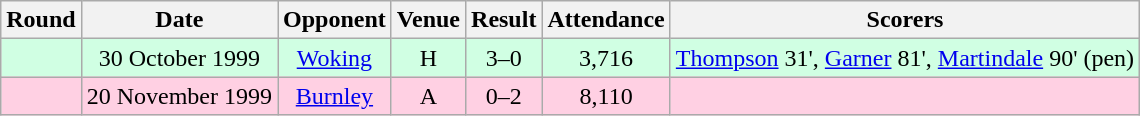<table class= "wikitable sortable" style="text-align:center">
<tr>
<th>Round</th>
<th>Date</th>
<th>Opponent</th>
<th>Venue</th>
<th>Result</th>
<th>Attendance</th>
<th>Scorers</th>
</tr>
<tr style="background: #d0ffe3;">
<td></td>
<td>30 October 1999</td>
<td><a href='#'>Woking</a></td>
<td>H</td>
<td>3–0</td>
<td>3,716</td>
<td><a href='#'>Thompson</a> 31', <a href='#'>Garner</a> 81', <a href='#'>Martindale</a> 90' (pen)</td>
</tr>
<tr style="background: #ffd0e3;">
<td></td>
<td>20 November 1999</td>
<td><a href='#'>Burnley</a></td>
<td>A</td>
<td>0–2</td>
<td>8,110</td>
<td></td>
</tr>
</table>
